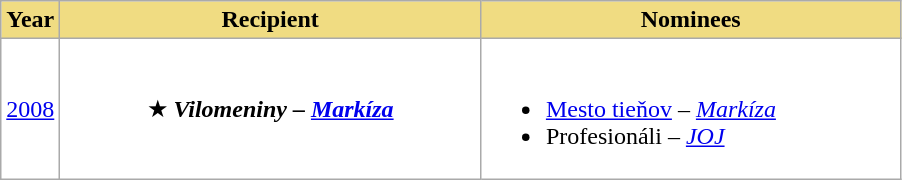<table class=wikitable sortable style="background:white">
<tr>
<th style=background:#F0DC82>Year</th>
<th style=background:#F0DC82 width=273>Recipient</th>
<th style=background:#F0DC82 width=273 class=unsortable>Nominees</th>
</tr>
<tr>
<td><a href='#'>2008</a></td>
<td align=center>★ <strong><em>Vilomeniny<em> – <a href='#'>Markíza</a><strong></td>
<td><br><ul><li></em><a href='#'>Mesto tieňov</a><em> – <a href='#'>Markíza</a></li><li></em>Profesionáli<em> – <a href='#'>JOJ</a></li></ul></td>
</tr>
</table>
